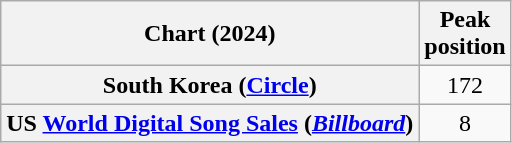<table class="wikitable sortable plainrowheaders" style="text-align:center">
<tr>
<th scope="col">Chart (2024)</th>
<th scope="col">Peak<br>position</th>
</tr>
<tr>
<th scope="row">South Korea (<a href='#'>Circle</a>)</th>
<td>172</td>
</tr>
<tr>
<th scope="row">US <a href='#'>World Digital Song Sales</a> (<em><a href='#'>Billboard</a></em>)</th>
<td>8</td>
</tr>
</table>
